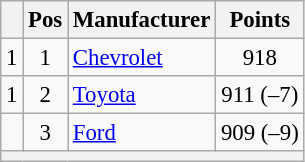<table class="wikitable" style="font-size: 95%">
<tr>
<th></th>
<th>Pos</th>
<th>Manufacturer</th>
<th>Points</th>
</tr>
<tr>
<td align="left"> 1</td>
<td style="text-align:center;">1</td>
<td><a href='#'>Chevrolet</a></td>
<td style="text-align:center;">918</td>
</tr>
<tr>
<td align="left"> 1</td>
<td style="text-align:center;">2</td>
<td><a href='#'>Toyota</a></td>
<td style="text-align:center;">911 (–7)</td>
</tr>
<tr>
<td align="left"></td>
<td style="text-align:center;">3</td>
<td><a href='#'>Ford</a></td>
<td style="text-align:center;">909 (–9)</td>
</tr>
<tr class="sortbottom">
<th colspan="9"></th>
</tr>
</table>
